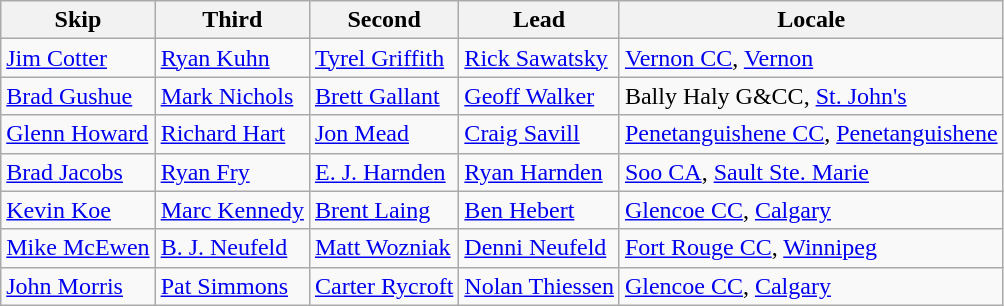<table class= "wikitable">
<tr>
<th>Skip</th>
<th>Third</th>
<th>Second</th>
<th>Lead</th>
<th>Locale</th>
</tr>
<tr>
<td><a href='#'>Jim Cotter</a></td>
<td><a href='#'>Ryan Kuhn</a></td>
<td><a href='#'>Tyrel Griffith</a></td>
<td><a href='#'>Rick Sawatsky</a></td>
<td> <a href='#'>Vernon CC</a>, <a href='#'>Vernon</a></td>
</tr>
<tr>
<td><a href='#'>Brad Gushue</a></td>
<td><a href='#'>Mark Nichols</a></td>
<td><a href='#'>Brett Gallant</a></td>
<td><a href='#'>Geoff Walker</a></td>
<td> Bally Haly G&CC, <a href='#'>St. John's</a></td>
</tr>
<tr>
<td><a href='#'>Glenn Howard</a></td>
<td><a href='#'>Richard Hart</a></td>
<td><a href='#'>Jon Mead</a></td>
<td><a href='#'>Craig Savill</a></td>
<td> <a href='#'>Penetanguishene CC</a>, <a href='#'>Penetanguishene</a></td>
</tr>
<tr>
<td><a href='#'>Brad Jacobs</a></td>
<td><a href='#'>Ryan Fry</a></td>
<td><a href='#'>E. J. Harnden</a></td>
<td><a href='#'>Ryan Harnden</a></td>
<td> <a href='#'>Soo CA</a>, <a href='#'>Sault Ste. Marie</a></td>
</tr>
<tr>
<td><a href='#'>Kevin Koe</a></td>
<td><a href='#'>Marc Kennedy</a></td>
<td><a href='#'>Brent Laing</a></td>
<td><a href='#'>Ben Hebert</a></td>
<td> <a href='#'>Glencoe CC</a>, <a href='#'>Calgary</a></td>
</tr>
<tr>
<td><a href='#'>Mike McEwen</a></td>
<td><a href='#'>B. J. Neufeld</a></td>
<td><a href='#'>Matt Wozniak</a></td>
<td><a href='#'>Denni Neufeld</a></td>
<td> <a href='#'>Fort Rouge CC</a>, <a href='#'>Winnipeg</a></td>
</tr>
<tr>
<td><a href='#'>John Morris</a></td>
<td><a href='#'>Pat Simmons</a></td>
<td><a href='#'>Carter Rycroft</a></td>
<td><a href='#'>Nolan Thiessen</a></td>
<td> <a href='#'>Glencoe CC</a>, <a href='#'>Calgary</a></td>
</tr>
</table>
